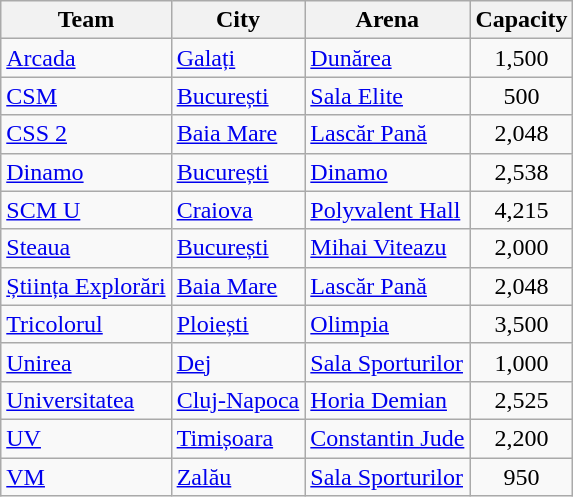<table class="wikitable sortable">
<tr>
<th>Team</th>
<th>City</th>
<th>Arena</th>
<th>Capacity</th>
</tr>
<tr>
<td><a href='#'>Arcada</a></td>
<td><a href='#'>Galați</a></td>
<td><a href='#'>Dunărea</a></td>
<td style="text-align:center;">1,500</td>
</tr>
<tr>
<td><a href='#'>CSM</a></td>
<td><a href='#'>București</a></td>
<td><a href='#'>Sala Elite</a></td>
<td style="text-align:center;">500</td>
</tr>
<tr>
<td><a href='#'>CSS 2</a></td>
<td><a href='#'>Baia Mare</a></td>
<td><a href='#'>Lascăr Pană</a></td>
<td style="text-align:center;">2,048</td>
</tr>
<tr>
<td><a href='#'>Dinamo</a></td>
<td><a href='#'>București</a></td>
<td><a href='#'>Dinamo</a></td>
<td style="text-align:center;">2,538</td>
</tr>
<tr>
<td><a href='#'>SCM U</a></td>
<td><a href='#'>Craiova</a></td>
<td><a href='#'>Polyvalent Hall</a></td>
<td style="text-align:center;">4,215</td>
</tr>
<tr>
<td><a href='#'>Steaua</a></td>
<td><a href='#'>București</a></td>
<td><a href='#'>Mihai Viteazu</a></td>
<td style="text-align:center;">2,000</td>
</tr>
<tr>
<td><a href='#'>Știința Explorări</a></td>
<td><a href='#'>Baia Mare</a></td>
<td><a href='#'>Lascăr Pană</a></td>
<td style="text-align:center;">2,048</td>
</tr>
<tr>
<td><a href='#'>Tricolorul</a></td>
<td><a href='#'>Ploiești</a></td>
<td><a href='#'>Olimpia</a></td>
<td style="text-align:center;">3,500</td>
</tr>
<tr>
<td><a href='#'>Unirea</a></td>
<td><a href='#'>Dej</a></td>
<td><a href='#'>Sala Sporturilor</a></td>
<td style="text-align:center;">1,000</td>
</tr>
<tr>
<td><a href='#'>Universitatea</a></td>
<td><a href='#'>Cluj-Napoca</a></td>
<td><a href='#'>Horia Demian</a></td>
<td style="text-align:center;">2,525</td>
</tr>
<tr>
<td><a href='#'>UV</a></td>
<td><a href='#'>Timișoara</a></td>
<td><a href='#'>Constantin Jude</a></td>
<td style="text-align:center;">2,200</td>
</tr>
<tr>
<td><a href='#'>VM</a></td>
<td><a href='#'>Zalău</a></td>
<td><a href='#'>Sala Sporturilor</a></td>
<td style="text-align:center;">950</td>
</tr>
</table>
